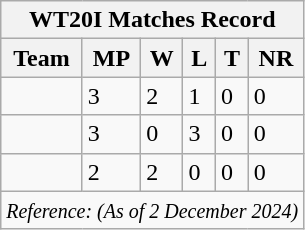<table class="wikitable sortable">
<tr>
<th colspan="6">WT20I Matches Record</th>
</tr>
<tr>
<th>Team</th>
<th>MP</th>
<th>W</th>
<th>L</th>
<th>T</th>
<th>NR</th>
</tr>
<tr>
<td></td>
<td>3</td>
<td>2</td>
<td>1</td>
<td>0</td>
<td>0</td>
</tr>
<tr>
<td></td>
<td>3</td>
<td>0</td>
<td>3</td>
<td>0</td>
<td>0</td>
</tr>
<tr>
<td></td>
<td>2</td>
<td>2</td>
<td>0</td>
<td>0</td>
<td>0</td>
</tr>
<tr>
<td colspan="6"><em><small>Reference:  (As of 2 December 2024)</small></em></td>
</tr>
</table>
